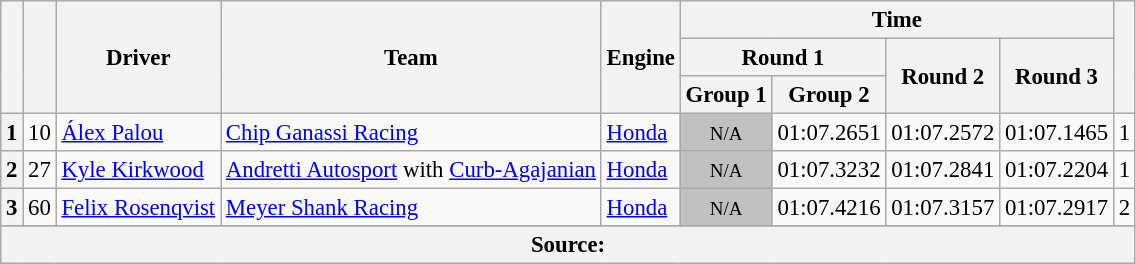<table class="wikitable sortable" style="font-size: 95%;">
<tr>
<th rowspan="3"></th>
<th rowspan="3"></th>
<th rowspan="3">Driver</th>
<th rowspan="3">Team</th>
<th rowspan="3">Engine</th>
<th colspan="4">Time</th>
<th rowspan="3"></th>
</tr>
<tr>
<th scope="col" colspan="2">Round 1</th>
<th scope="col" rowspan="2">Round 2</th>
<th scope="col" rowspan="2">Round 3</th>
</tr>
<tr>
<th scope="col">Group 1</th>
<th scope="col">Group 2</th>
</tr>
<tr>
<th>1</th>
<td align="center">10</td>
<td> <a href='#'>Álex Palou</a> <strong></strong></td>
<td><a href='#'>Chip Ganassi Racing</a></td>
<td><a href='#'>Honda</a></td>
<td style="background: silver" align="center" data-sort-value="13"><small>N/A</small></td>
<td align="center">01:07.2651</td>
<td align="center">01:07.2572</td>
<td align="center">01:07.1465</td>
<td align="center">1</td>
</tr>
<tr>
<th>2</th>
<td align="center">27</td>
<td> <a href='#'>Kyle Kirkwood</a></td>
<td><a href='#'>Andretti Autosport</a> with <a href='#'>Curb-Agajanian</a></td>
<td><a href='#'>Honda</a></td>
<td style="background: silver" align="center" data-sort-value="2"><small>N/A</small></td>
<td align="center">01:07.3232</td>
<td align="center">01:07.2841</td>
<td align="center">01:07.2204</td>
<td align="center">1</td>
</tr>
<tr>
<th>3</th>
<td align="center">60</td>
<td> <a href='#'>Felix Rosenqvist</a></td>
<td><a href='#'>Meyer Shank Racing</a></td>
<td><a href='#'>Honda</a></td>
<td style="background: silver" align="center" data-sort-value="9"><small>N/A</small></td>
<td align="center">01:07.4216</td>
<td align="center">01:07.3157</td>
<td align="center">01:07.2917</td>
<td align="center">2</td>
</tr>
<tr>
</tr>
<tr class="sortbottom">
<th colspan="10">Source:</th>
</tr>
</table>
